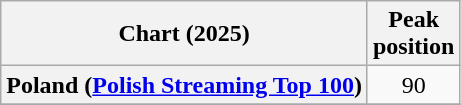<table class="wikitable plainrowheaders" style="text-align:center">
<tr>
<th scope="col">Chart (2025)</th>
<th scope="col">Peak<br>position</th>
</tr>
<tr>
<th scope="row">Poland (<a href='#'>Polish Streaming Top 100</a>)</th>
<td>90</td>
</tr>
<tr>
</tr>
</table>
